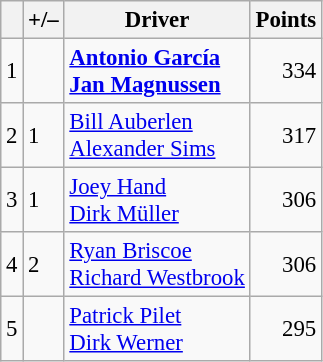<table class="wikitable" style="font-size: 95%;">
<tr>
<th scope="col"></th>
<th scope="col">+/–</th>
<th scope="col">Driver</th>
<th scope="col">Points</th>
</tr>
<tr>
<td align=center>1</td>
<td align="left"></td>
<td><strong> <a href='#'>Antonio García</a><br> <a href='#'>Jan Magnussen</a></strong></td>
<td align=right>334</td>
</tr>
<tr>
<td align=center>2</td>
<td align="left"> 1</td>
<td> <a href='#'>Bill Auberlen</a><br> <a href='#'>Alexander Sims</a></td>
<td align=right>317</td>
</tr>
<tr>
<td align=center>3</td>
<td align="left"> 1</td>
<td> <a href='#'>Joey Hand</a><br> <a href='#'>Dirk Müller</a></td>
<td align=right>306</td>
</tr>
<tr>
<td align=center>4</td>
<td align="left"> 2</td>
<td> <a href='#'>Ryan Briscoe</a><br> <a href='#'>Richard Westbrook</a></td>
<td align=right>306</td>
</tr>
<tr>
<td align=center>5</td>
<td align="left"></td>
<td> <a href='#'>Patrick Pilet</a><br> <a href='#'>Dirk Werner</a></td>
<td align=right>295</td>
</tr>
</table>
